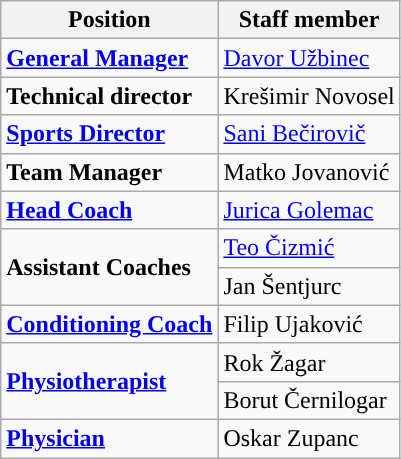<table class="wikitable">
<tr>
<th>Position</th>
<th>Staff member</th>
</tr>
<tr>
<td><strong><a href='#'>General Manager</a></strong></td>
<td> <a href='#'>Davor Užbinec</a></td>
</tr>
<tr>
<td><strong>Technical director</strong></td>
<td> Krešimir Novosel</td>
</tr>
<tr>
<td><strong><a href='#'>Sports Director</a></strong></td>
<td> <a href='#'>Sani Bečirovič</a></td>
</tr>
<tr>
<td><strong>Team Manager</strong></td>
<td> Matko Jovanović</td>
</tr>
<tr>
<td><strong><a href='#'>Head Coach</a></strong></td>
<td> <a href='#'>Jurica Golemac</a></td>
</tr>
<tr>
<td rowspan=2><strong>Assistant Coaches</strong></td>
<td> <a href='#'>Teo Čizmić</a></td>
</tr>
<tr>
<td> Jan Šentjurc</td>
</tr>
<tr>
<td><strong><a href='#'>Conditioning Coach</a></strong></td>
<td> Filip Ujaković</td>
</tr>
<tr>
<td rowspan=2><strong><a href='#'>Physiotherapist</a></strong></td>
<td> Rok Žagar</td>
</tr>
<tr>
<td> Borut Černilogar</td>
</tr>
<tr>
<td><strong><a href='#'>Physician</a></strong></td>
<td> Oskar Zupanc</td>
</tr>
</table>
